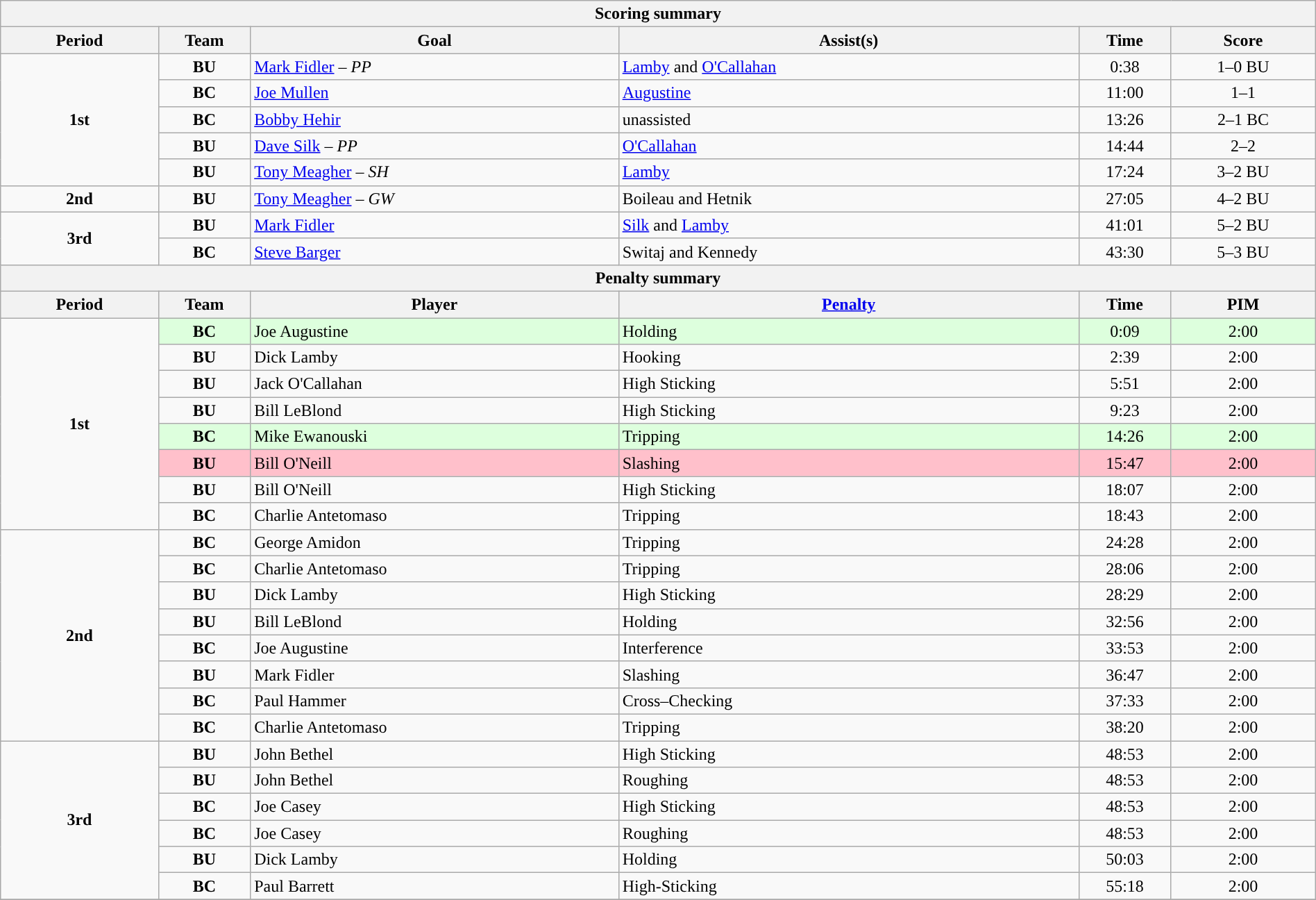<table style="width:100%;" class="wikitable">
<tr>
<th colspan=6>Scoring summary</th>
</tr>
<tr>
<th style="width:12%;">Period</th>
<th style="width:7%;">Team</th>
<th style="width:28%;">Goal</th>
<th style="width:35%;">Assist(s)</th>
<th style="width:7%;">Time</th>
<th style="width:11%;">Score</th>
</tr>
<tr>
<td style="text-align:center;" rowspan="5"><strong>1st</strong></td>
<td align=center><strong>BU</strong></td>
<td><a href='#'>Mark Fidler</a> – <em>PP</em></td>
<td><a href='#'>Lamby</a> and <a href='#'>O'Callahan</a></td>
<td align=center>0:38</td>
<td align=center>1–0 BU</td>
</tr>
<tr>
<td align=center><strong>BC</strong></td>
<td><a href='#'>Joe Mullen</a></td>
<td><a href='#'>Augustine</a></td>
<td align=center>11:00</td>
<td align=center>1–1</td>
</tr>
<tr>
<td align=center><strong>BC</strong></td>
<td><a href='#'>Bobby Hehir</a></td>
<td>unassisted</td>
<td align=center>13:26</td>
<td align=center>2–1 BC</td>
</tr>
<tr>
<td align=center><strong>BU</strong></td>
<td><a href='#'>Dave Silk</a> – <em>PP</em></td>
<td><a href='#'>O'Callahan</a></td>
<td align=center>14:44</td>
<td align=center>2–2</td>
</tr>
<tr>
<td align=center><strong>BU</strong></td>
<td><a href='#'>Tony Meagher</a> – <em>SH</em></td>
<td><a href='#'>Lamby</a></td>
<td align=center>17:24</td>
<td align=center>3–2 BU</td>
</tr>
<tr>
<td style="text-align:center;" rowspan="1"><strong>2nd</strong></td>
<td align=center><strong>BU</strong></td>
<td><a href='#'>Tony Meagher</a> – <em>GW</em></td>
<td>Boileau and Hetnik</td>
<td align=center>27:05</td>
<td align=center>4–2 BU</td>
</tr>
<tr>
<td style="text-align:center;" rowspan="2"><strong>3rd</strong></td>
<td align=center><strong>BU</strong></td>
<td><a href='#'>Mark Fidler</a></td>
<td><a href='#'>Silk</a> and <a href='#'>Lamby</a></td>
<td align=center>41:01</td>
<td align=center>5–2 BU</td>
</tr>
<tr>
<td align=center><strong>BC</strong></td>
<td><a href='#'>Steve Barger</a></td>
<td>Switaj and Kennedy</td>
<td align=center>43:30</td>
<td align=center>5–3 BU</td>
</tr>
<tr>
<th colspan=6>Penalty summary</th>
</tr>
<tr>
<th style="width:12%;">Period</th>
<th style="width:7%;">Team</th>
<th style="width:28%;">Player</th>
<th style="width:35%;"><a href='#'>Penalty</a></th>
<th style="width:7%;">Time</th>
<th style="width:11%;">PIM</th>
</tr>
<tr>
<td style="text-align:center;" rowspan="8"><strong>1st</strong></td>
<td bgcolor=#ddffdd align=center><strong>BC</strong></td>
<td bgcolor=#ddffdd>Joe Augustine</td>
<td bgcolor=#ddffdd>Holding</td>
<td bgcolor=#ddffdd align=center>0:09</td>
<td bgcolor=#ddffdd align=center>2:00</td>
</tr>
<tr>
<td align=center><strong>BU</strong></td>
<td>Dick Lamby</td>
<td>Hooking</td>
<td align=center>2:39</td>
<td align=center>2:00</td>
</tr>
<tr>
<td align=center><strong>BU</strong></td>
<td>Jack O'Callahan</td>
<td>High Sticking</td>
<td align=center>5:51</td>
<td align=center>2:00</td>
</tr>
<tr>
<td align=center><strong>BU</strong></td>
<td>Bill LeBlond</td>
<td>High Sticking</td>
<td align=center>9:23</td>
<td align=center>2:00</td>
</tr>
<tr bgcolor=#ddffdd>
<td align=center><strong>BC</strong></td>
<td>Mike Ewanouski</td>
<td>Tripping</td>
<td align=center>14:26</td>
<td align=center>2:00</td>
</tr>
<tr bgcolor=pink>
<td align=center><strong>BU</strong></td>
<td>Bill O'Neill</td>
<td>Slashing</td>
<td align=center>15:47</td>
<td align=center>2:00</td>
</tr>
<tr>
<td align=center><strong>BU</strong></td>
<td>Bill O'Neill</td>
<td>High Sticking</td>
<td align=center>18:07</td>
<td align=center>2:00</td>
</tr>
<tr>
<td align=center><strong>BC</strong></td>
<td>Charlie Antetomaso</td>
<td>Tripping</td>
<td align=center>18:43</td>
<td align=center>2:00</td>
</tr>
<tr>
<td style="text-align:center;" rowspan="8"><strong>2nd</strong></td>
<td align=center><strong>BC</strong></td>
<td>George Amidon</td>
<td>Tripping</td>
<td align=center>24:28</td>
<td align=center>2:00</td>
</tr>
<tr>
<td align=center><strong>BC</strong></td>
<td>Charlie Antetomaso</td>
<td>Tripping</td>
<td align=center>28:06</td>
<td align=center>2:00</td>
</tr>
<tr>
<td align=center><strong>BU</strong></td>
<td>Dick Lamby</td>
<td>High Sticking</td>
<td align=center>28:29</td>
<td align=center>2:00</td>
</tr>
<tr>
<td align=center><strong>BU</strong></td>
<td>Bill LeBlond</td>
<td>Holding</td>
<td align=center>32:56</td>
<td align=center>2:00</td>
</tr>
<tr>
<td align=center><strong>BC</strong></td>
<td>Joe Augustine</td>
<td>Interference</td>
<td align=center>33:53</td>
<td align=center>2:00</td>
</tr>
<tr>
<td align=center><strong>BU</strong></td>
<td>Mark Fidler</td>
<td>Slashing</td>
<td align=center>36:47</td>
<td align=center>2:00</td>
</tr>
<tr>
<td align=center><strong>BC</strong></td>
<td>Paul Hammer</td>
<td>Cross–Checking</td>
<td align=center>37:33</td>
<td align=center>2:00</td>
</tr>
<tr>
<td align=center><strong>BC</strong></td>
<td>Charlie Antetomaso</td>
<td>Tripping</td>
<td align=center>38:20</td>
<td align=center>2:00</td>
</tr>
<tr>
<td style="text-align:center;" rowspan="6"><strong>3rd</strong></td>
<td align=center><strong>BU</strong></td>
<td>John Bethel</td>
<td>High Sticking</td>
<td align=center>48:53</td>
<td align=center>2:00</td>
</tr>
<tr>
<td align=center><strong>BU</strong></td>
<td>John Bethel</td>
<td>Roughing</td>
<td align=center>48:53</td>
<td align=center>2:00</td>
</tr>
<tr>
<td align=center><strong>BC</strong></td>
<td>Joe Casey</td>
<td>High Sticking</td>
<td align=center>48:53</td>
<td align=center>2:00</td>
</tr>
<tr>
<td align=center><strong>BC</strong></td>
<td>Joe Casey</td>
<td>Roughing</td>
<td align=center>48:53</td>
<td align=center>2:00</td>
</tr>
<tr>
<td align=center><strong>BU</strong></td>
<td>Dick Lamby</td>
<td>Holding</td>
<td align=center>50:03</td>
<td align=center>2:00</td>
</tr>
<tr>
<td align=center><strong>BC</strong></td>
<td>Paul Barrett</td>
<td>High-Sticking</td>
<td align=center>55:18</td>
<td align=center>2:00</td>
</tr>
<tr>
</tr>
</table>
